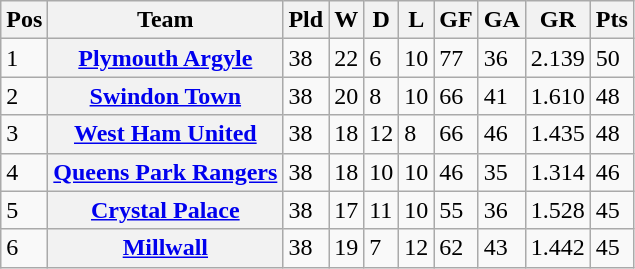<table class="wikitable sortable">
<tr>
<th><abbr>Pos</abbr></th>
<th align="left">Team</th>
<th><abbr>Pld</abbr></th>
<th><abbr>W</abbr></th>
<th><abbr>D</abbr></th>
<th><abbr>L</abbr></th>
<th><abbr>GF</abbr></th>
<th><abbr>GA</abbr></th>
<th><abbr>GR</abbr></th>
<th><abbr>Pts</abbr></th>
</tr>
<tr>
<td>1</td>
<th align="left"><a href='#'>Plymouth Argyle</a></th>
<td>38</td>
<td>22</td>
<td>6</td>
<td>10</td>
<td>77</td>
<td>36</td>
<td>2.139</td>
<td>50</td>
</tr>
<tr>
<td>2</td>
<th align="left"><a href='#'>Swindon Town</a></th>
<td>38</td>
<td>20</td>
<td>8</td>
<td>10</td>
<td>66</td>
<td>41</td>
<td>1.610</td>
<td>48</td>
</tr>
<tr>
<td>3</td>
<th align="left"><a href='#'>West Ham United</a></th>
<td>38</td>
<td>18</td>
<td>12</td>
<td>8</td>
<td>66</td>
<td>46</td>
<td>1.435</td>
<td>48</td>
</tr>
<tr>
<td>4</td>
<th align="left"><a href='#'>Queens Park Rangers</a></th>
<td>38</td>
<td>18</td>
<td>10</td>
<td>10</td>
<td>46</td>
<td>35</td>
<td>1.314</td>
<td>46</td>
</tr>
<tr>
<td>5</td>
<th align="left"><a href='#'>Crystal Palace</a></th>
<td>38</td>
<td>17</td>
<td>11</td>
<td>10</td>
<td>55</td>
<td>36</td>
<td>1.528</td>
<td>45</td>
</tr>
<tr>
<td>6</td>
<th align="left"><a href='#'>Millwall</a></th>
<td>38</td>
<td>19</td>
<td>7</td>
<td>12</td>
<td>62</td>
<td>43</td>
<td>1.442</td>
<td>45</td>
</tr>
</table>
